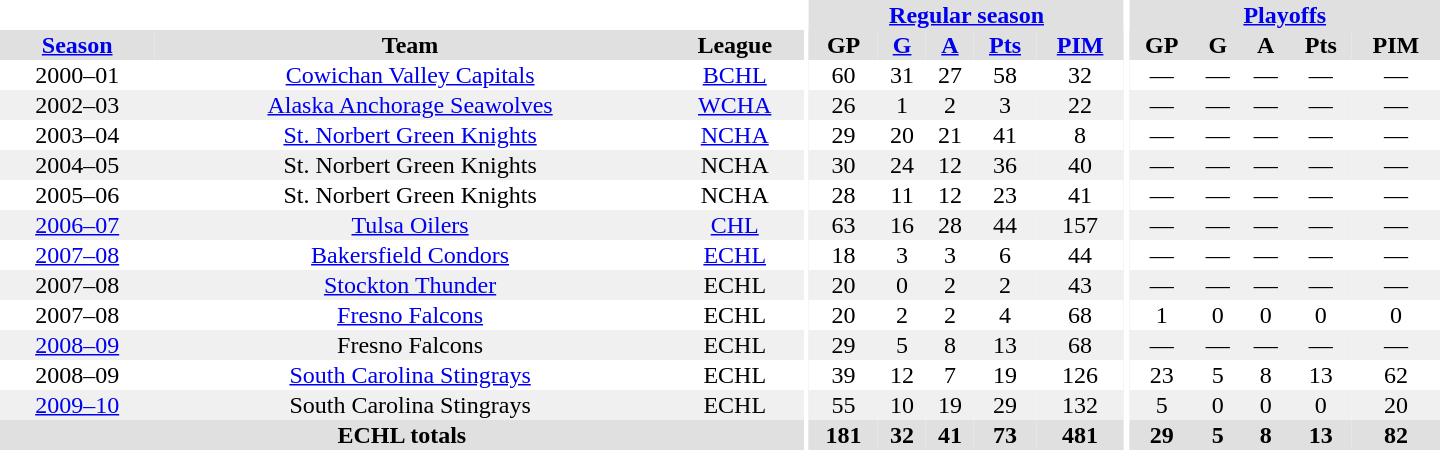<table border="0" cellpadding="1" cellspacing="0" style="text-align:center; width:60em;">
<tr bgcolor="#e0e0e0">
<th colspan="3" bgcolor="#ffffff"></th>
<th rowspan="99" bgcolor="#ffffff"></th>
<th colspan="5"><a href='#'>Regular season</a></th>
<th rowspan="99" bgcolor="#ffffff"></th>
<th colspan="5"><a href='#'>Playoffs</a></th>
</tr>
<tr bgcolor="#e0e0e0">
<th><a href='#'>Season</a></th>
<th>Team</th>
<th>League</th>
<th>GP</th>
<th><a href='#'>G</a></th>
<th><a href='#'>A</a></th>
<th><a href='#'>Pts</a></th>
<th><a href='#'>PIM</a></th>
<th>GP</th>
<th>G</th>
<th>A</th>
<th>Pts</th>
<th>PIM</th>
</tr>
<tr ALIGN="center">
<td>2000–01</td>
<td><a href='#'>Cowichan Valley Capitals</a></td>
<td><a href='#'>BCHL</a></td>
<td>60</td>
<td>31</td>
<td>27</td>
<td>58</td>
<td>32</td>
<td>—</td>
<td>—</td>
<td>—</td>
<td>—</td>
<td>—</td>
</tr>
<tr ALIGN="center" bgcolor="#f0f0f0">
<td>2002–03</td>
<td><a href='#'>Alaska Anchorage Seawolves</a></td>
<td><a href='#'>WCHA</a></td>
<td>26</td>
<td>1</td>
<td>2</td>
<td>3</td>
<td>22</td>
<td>—</td>
<td>—</td>
<td>—</td>
<td>—</td>
<td>—</td>
</tr>
<tr ALIGN="center">
<td>2003–04</td>
<td><a href='#'>St. Norbert Green Knights</a></td>
<td><a href='#'>NCHA</a></td>
<td>29</td>
<td>20</td>
<td>21</td>
<td>41</td>
<td>8</td>
<td>—</td>
<td>—</td>
<td>—</td>
<td>—</td>
<td>—</td>
</tr>
<tr ALIGN="center" bgcolor="#f0f0f0">
<td>2004–05</td>
<td>St. Norbert Green Knights</td>
<td>NCHA</td>
<td>30</td>
<td>24</td>
<td>12</td>
<td>36</td>
<td>40</td>
<td>—</td>
<td>—</td>
<td>—</td>
<td>—</td>
<td>—</td>
</tr>
<tr ALIGN="center">
<td>2005–06</td>
<td>St. Norbert Green Knights</td>
<td>NCHA</td>
<td>28</td>
<td>11</td>
<td>12</td>
<td>23</td>
<td>41</td>
<td>—</td>
<td>—</td>
<td>—</td>
<td>—</td>
<td>—</td>
</tr>
<tr ALIGN="center" bgcolor="#f0f0f0">
<td><a href='#'>2006–07</a></td>
<td><a href='#'>Tulsa Oilers</a></td>
<td><a href='#'>CHL</a></td>
<td>63</td>
<td>16</td>
<td>28</td>
<td>44</td>
<td>157</td>
<td>—</td>
<td>—</td>
<td>—</td>
<td>—</td>
<td>—</td>
</tr>
<tr ALIGN="center">
<td><a href='#'>2007–08</a></td>
<td><a href='#'>Bakersfield Condors</a></td>
<td><a href='#'>ECHL</a></td>
<td>18</td>
<td>3</td>
<td>3</td>
<td>6</td>
<td>44</td>
<td>—</td>
<td>—</td>
<td>—</td>
<td>—</td>
<td>—</td>
</tr>
<tr ALIGN="center" bgcolor="#f0f0f0">
<td>2007–08</td>
<td><a href='#'>Stockton Thunder</a></td>
<td>ECHL</td>
<td>20</td>
<td>0</td>
<td>2</td>
<td>2</td>
<td>43</td>
<td>—</td>
<td>—</td>
<td>—</td>
<td>—</td>
<td>—</td>
</tr>
<tr ALIGN="center">
<td>2007–08</td>
<td><a href='#'>Fresno Falcons</a></td>
<td>ECHL</td>
<td>20</td>
<td>2</td>
<td>2</td>
<td>4</td>
<td>68</td>
<td>1</td>
<td>0</td>
<td>0</td>
<td>0</td>
<td>0</td>
</tr>
<tr ALIGN="center" bgcolor="#f0f0f0">
<td><a href='#'>2008–09</a></td>
<td>Fresno Falcons</td>
<td>ECHL</td>
<td>29</td>
<td>5</td>
<td>8</td>
<td>13</td>
<td>68</td>
<td>—</td>
<td>—</td>
<td>—</td>
<td>—</td>
<td>—</td>
</tr>
<tr ALIGN="center">
<td>2008–09</td>
<td><a href='#'>South Carolina Stingrays</a></td>
<td>ECHL</td>
<td>39</td>
<td>12</td>
<td>7</td>
<td>19</td>
<td>126</td>
<td>23</td>
<td>5</td>
<td>8</td>
<td>13</td>
<td>62</td>
</tr>
<tr ALIGN="center" bgcolor="#f0f0f0">
<td><a href='#'>2009–10</a></td>
<td>South Carolina Stingrays</td>
<td>ECHL</td>
<td>55</td>
<td>10</td>
<td>19</td>
<td>29</td>
<td>132</td>
<td>5</td>
<td>0</td>
<td>0</td>
<td>0</td>
<td>20</td>
</tr>
<tr ALIGN="center" bgcolor="#e0e0e0">
<th colspan="3">ECHL totals</th>
<th>181</th>
<th>32</th>
<th>41</th>
<th>73</th>
<th>481</th>
<th>29</th>
<th>5</th>
<th>8</th>
<th>13</th>
<th>82</th>
</tr>
</table>
